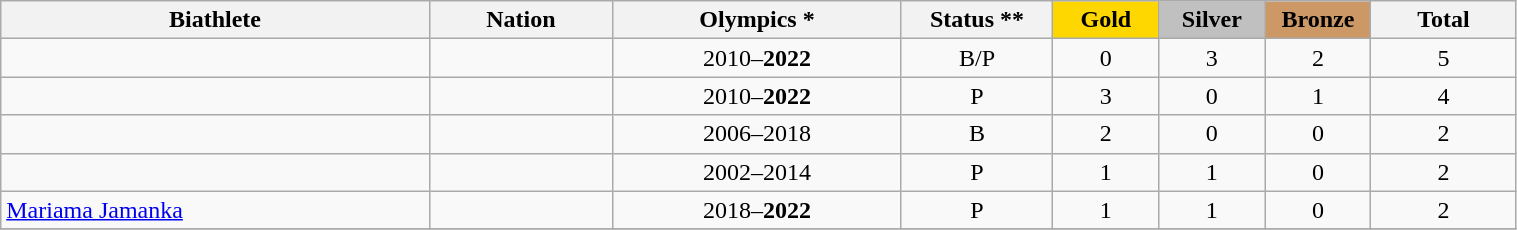<table class="wikitable plainrowheaders" width=80% style="text-align:center;">
<tr>
<th>Biathlete</th>
<th>Nation</th>
<th>Olympics *</th>
<th class="hintergrundfarbe6" style="width:10%">Status **</th>
<th style="background-color: gold;width:7%"><strong>Gold</strong></th>
<th style="background-color: silver;width:7%"><strong>Silver</strong></th>
<th style="background-color: #cc9966;width:7%"><strong>Bronze</strong></th>
<th width:7%">Total</th>
</tr>
<tr>
<td align="left"></td>
<td align="left"></td>
<td>2010–<strong>2022</strong></td>
<td>B/P</td>
<td>0</td>
<td>3</td>
<td>2</td>
<td>5</td>
</tr>
<tr>
<td align=left></td>
<td align=left><br></td>
<td>2010–<strong>2022</strong></td>
<td>P</td>
<td>3</td>
<td>0</td>
<td>1</td>
<td>4</td>
</tr>
<tr>
<td align=left></td>
<td align=left></td>
<td>2006–2018</td>
<td>B</td>
<td>2</td>
<td>0</td>
<td>0</td>
<td>2</td>
</tr>
<tr>
<td align=left></td>
<td align=left></td>
<td>2002–2014</td>
<td>P</td>
<td>1</td>
<td>1</td>
<td>0</td>
<td>2</td>
</tr>
<tr>
<td align=left><a href='#'>Mariama Jamanka</a></td>
<td align=left></td>
<td>2018–<strong>2022</strong></td>
<td>P</td>
<td>1</td>
<td>1</td>
<td>0</td>
<td>2</td>
</tr>
<tr>
</tr>
</table>
